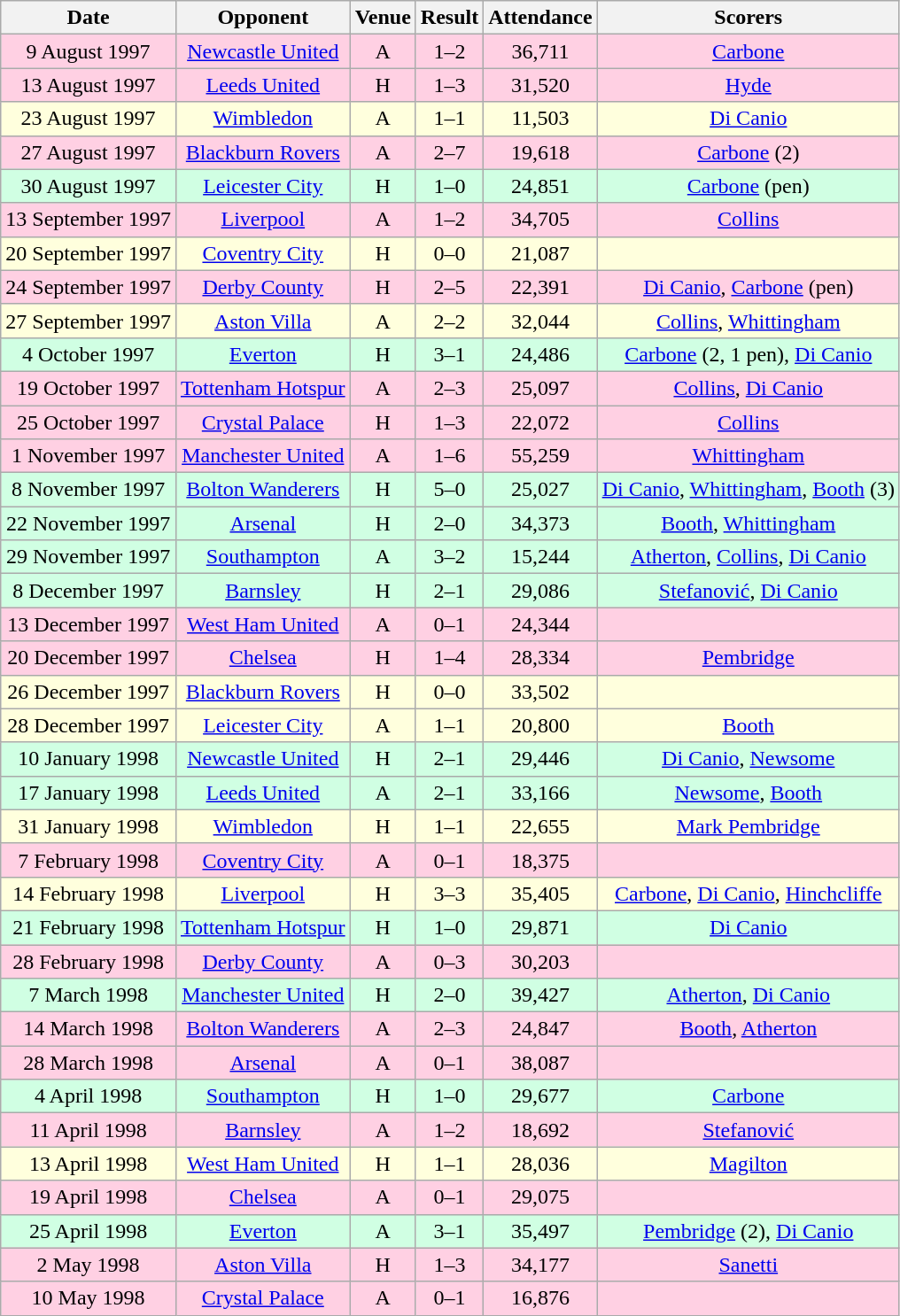<table class="wikitable sortable" style="text-align:center;">
<tr>
<th>Date</th>
<th>Opponent</th>
<th>Venue</th>
<th>Result</th>
<th>Attendance</th>
<th>Scorers</th>
</tr>
<tr style="background:#ffd0e3;">
<td>9 August 1997</td>
<td><a href='#'>Newcastle United</a></td>
<td>A</td>
<td>1–2</td>
<td>36,711</td>
<td><a href='#'>Carbone</a></td>
</tr>
<tr style="background:#ffd0e3;">
<td>13 August 1997</td>
<td><a href='#'>Leeds United</a></td>
<td>H</td>
<td>1–3</td>
<td>31,520</td>
<td><a href='#'>Hyde</a></td>
</tr>
<tr style="background:#ffd;">
<td>23 August 1997</td>
<td><a href='#'>Wimbledon</a></td>
<td>A</td>
<td>1–1</td>
<td>11,503</td>
<td><a href='#'>Di Canio</a></td>
</tr>
<tr style="background:#ffd0e3;">
<td>27 August 1997</td>
<td><a href='#'>Blackburn Rovers</a></td>
<td>A</td>
<td>2–7</td>
<td>19,618</td>
<td><a href='#'>Carbone</a> (2)</td>
</tr>
<tr style="background:#d0ffe3;">
<td>30 August 1997</td>
<td><a href='#'>Leicester City</a></td>
<td>H</td>
<td>1–0</td>
<td>24,851</td>
<td><a href='#'>Carbone</a> (pen)</td>
</tr>
<tr style="background:#ffd0e3;">
<td>13 September 1997</td>
<td><a href='#'>Liverpool</a></td>
<td>A</td>
<td>1–2</td>
<td>34,705</td>
<td><a href='#'>Collins</a></td>
</tr>
<tr style="background:#ffd;">
<td>20 September 1997</td>
<td><a href='#'>Coventry City</a></td>
<td>H</td>
<td>0–0</td>
<td>21,087</td>
<td></td>
</tr>
<tr style="background:#ffd0e3;">
<td>24 September 1997</td>
<td><a href='#'>Derby County</a></td>
<td>H</td>
<td>2–5</td>
<td>22,391</td>
<td><a href='#'>Di Canio</a>, <a href='#'>Carbone</a> (pen)</td>
</tr>
<tr style="background:#ffd;">
<td>27 September 1997</td>
<td><a href='#'>Aston Villa</a></td>
<td>A</td>
<td>2–2</td>
<td>32,044</td>
<td><a href='#'>Collins</a>, <a href='#'>Whittingham</a></td>
</tr>
<tr style="background:#d0ffe3;">
<td>4 October 1997</td>
<td><a href='#'>Everton</a></td>
<td>H</td>
<td>3–1</td>
<td>24,486</td>
<td><a href='#'>Carbone</a> (2, 1 pen), <a href='#'>Di Canio</a></td>
</tr>
<tr style="background:#ffd0e3;">
<td>19 October 1997</td>
<td><a href='#'>Tottenham Hotspur</a></td>
<td>A</td>
<td>2–3</td>
<td>25,097</td>
<td><a href='#'>Collins</a>, <a href='#'>Di Canio</a></td>
</tr>
<tr style="background:#ffd0e3;">
<td>25 October 1997</td>
<td><a href='#'>Crystal Palace</a></td>
<td>H</td>
<td>1–3</td>
<td>22,072</td>
<td><a href='#'>Collins</a></td>
</tr>
<tr style="background:#ffd0e3;">
<td>1 November 1997</td>
<td><a href='#'>Manchester United</a></td>
<td>A</td>
<td>1–6</td>
<td>55,259</td>
<td><a href='#'>Whittingham</a></td>
</tr>
<tr style="background:#d0ffe3;">
<td>8 November 1997</td>
<td><a href='#'>Bolton Wanderers</a></td>
<td>H</td>
<td>5–0</td>
<td>25,027</td>
<td><a href='#'>Di Canio</a>, <a href='#'>Whittingham</a>, <a href='#'>Booth</a> (3)</td>
</tr>
<tr style="background:#d0ffe3;">
<td>22 November 1997</td>
<td><a href='#'>Arsenal</a></td>
<td>H</td>
<td>2–0</td>
<td>34,373</td>
<td><a href='#'>Booth</a>, <a href='#'>Whittingham</a></td>
</tr>
<tr style="background:#d0ffe3;">
<td>29 November 1997</td>
<td><a href='#'>Southampton</a></td>
<td>A</td>
<td>3–2</td>
<td>15,244</td>
<td><a href='#'>Atherton</a>, <a href='#'>Collins</a>, <a href='#'>Di Canio</a></td>
</tr>
<tr style="background:#d0ffe3;">
<td>8 December 1997</td>
<td><a href='#'>Barnsley</a></td>
<td>H</td>
<td>2–1</td>
<td>29,086</td>
<td><a href='#'>Stefanović</a>, <a href='#'>Di Canio</a></td>
</tr>
<tr style="background:#ffd0e3;">
<td>13 December 1997</td>
<td><a href='#'>West Ham United</a></td>
<td>A</td>
<td>0–1</td>
<td>24,344</td>
<td></td>
</tr>
<tr style="background:#ffd0e3;">
<td>20 December 1997</td>
<td><a href='#'>Chelsea</a></td>
<td>H</td>
<td>1–4</td>
<td>28,334</td>
<td><a href='#'>Pembridge</a></td>
</tr>
<tr style="background:#ffd;">
<td>26 December 1997</td>
<td><a href='#'>Blackburn Rovers</a></td>
<td>H</td>
<td>0–0</td>
<td>33,502</td>
<td></td>
</tr>
<tr style="background:#ffd;">
<td>28 December 1997</td>
<td><a href='#'>Leicester City</a></td>
<td>A</td>
<td>1–1</td>
<td>20,800</td>
<td><a href='#'>Booth</a></td>
</tr>
<tr style="background:#d0ffe3;">
<td>10 January 1998</td>
<td><a href='#'>Newcastle United</a></td>
<td>H</td>
<td>2–1</td>
<td>29,446</td>
<td><a href='#'>Di Canio</a>, <a href='#'>Newsome</a></td>
</tr>
<tr style="background:#d0ffe3;">
<td>17 January 1998</td>
<td><a href='#'>Leeds United</a></td>
<td>A</td>
<td>2–1</td>
<td>33,166</td>
<td><a href='#'>Newsome</a>, <a href='#'>Booth</a></td>
</tr>
<tr style="background:#ffd;">
<td>31 January 1998</td>
<td><a href='#'>Wimbledon</a></td>
<td>H</td>
<td>1–1</td>
<td>22,655</td>
<td><a href='#'>Mark Pembridge</a></td>
</tr>
<tr style="background:#ffd0e3;">
<td>7 February 1998</td>
<td><a href='#'>Coventry City</a></td>
<td>A</td>
<td>0–1</td>
<td>18,375</td>
<td></td>
</tr>
<tr style="background:#ffd;">
<td>14 February 1998</td>
<td><a href='#'>Liverpool</a></td>
<td>H</td>
<td>3–3</td>
<td>35,405</td>
<td><a href='#'>Carbone</a>, <a href='#'>Di Canio</a>, <a href='#'>Hinchcliffe</a></td>
</tr>
<tr style="background:#d0ffe3;">
<td>21 February 1998</td>
<td><a href='#'>Tottenham Hotspur</a></td>
<td>H</td>
<td>1–0</td>
<td>29,871</td>
<td><a href='#'>Di Canio</a></td>
</tr>
<tr style="background:#ffd0e3;">
<td>28 February 1998</td>
<td><a href='#'>Derby County</a></td>
<td>A</td>
<td>0–3</td>
<td>30,203</td>
<td></td>
</tr>
<tr style="background:#d0ffe3;">
<td>7 March 1998</td>
<td><a href='#'>Manchester United</a></td>
<td>H</td>
<td>2–0</td>
<td>39,427</td>
<td><a href='#'>Atherton</a>, <a href='#'>Di Canio</a></td>
</tr>
<tr style="background:#ffd0e3;">
<td>14 March 1998</td>
<td><a href='#'>Bolton Wanderers</a></td>
<td>A</td>
<td>2–3</td>
<td>24,847</td>
<td><a href='#'>Booth</a>, <a href='#'>Atherton</a></td>
</tr>
<tr style="background:#ffd0e3;">
<td>28 March 1998</td>
<td><a href='#'>Arsenal</a></td>
<td>A</td>
<td>0–1</td>
<td>38,087</td>
<td></td>
</tr>
<tr style="background:#d0ffe3;">
<td>4 April 1998</td>
<td><a href='#'>Southampton</a></td>
<td>H</td>
<td>1–0</td>
<td>29,677</td>
<td><a href='#'>Carbone</a></td>
</tr>
<tr style="background:#ffd0e3;">
<td>11 April 1998</td>
<td><a href='#'>Barnsley</a></td>
<td>A</td>
<td>1–2</td>
<td>18,692</td>
<td><a href='#'>Stefanović</a></td>
</tr>
<tr style="background:#ffd;">
<td>13 April 1998</td>
<td><a href='#'>West Ham United</a></td>
<td>H</td>
<td>1–1</td>
<td>28,036</td>
<td><a href='#'>Magilton</a></td>
</tr>
<tr style="background:#ffd0e3;">
<td>19 April 1998</td>
<td><a href='#'>Chelsea</a></td>
<td>A</td>
<td>0–1</td>
<td>29,075</td>
<td></td>
</tr>
<tr style="background:#d0ffe3;">
<td>25 April 1998</td>
<td><a href='#'>Everton</a></td>
<td>A</td>
<td>3–1</td>
<td>35,497</td>
<td><a href='#'>Pembridge</a> (2), <a href='#'>Di Canio</a></td>
</tr>
<tr style="background:#ffd0e3;">
<td>2 May 1998</td>
<td><a href='#'>Aston Villa</a></td>
<td>H</td>
<td>1–3</td>
<td>34,177</td>
<td><a href='#'>Sanetti</a></td>
</tr>
<tr style="background:#ffd0e3;">
<td>10 May 1998</td>
<td><a href='#'>Crystal Palace</a></td>
<td>A</td>
<td>0–1</td>
<td>16,876</td>
<td></td>
</tr>
</table>
